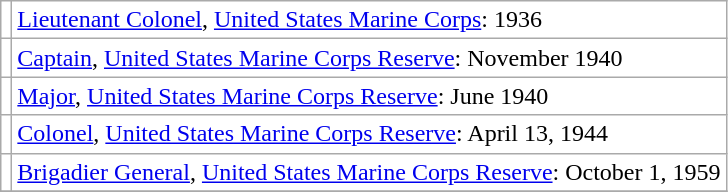<table class="wikitable" style="background:white">
<tr>
<td align="center"></td>
<td><a href='#'>Lieutenant Colonel</a>, <a href='#'>United States Marine Corps</a>: 1936</td>
</tr>
<tr>
<td align="center"></td>
<td><a href='#'>Captain</a>, <a href='#'>United States Marine Corps Reserve</a>: November 1940</td>
</tr>
<tr>
<td align="center"></td>
<td><a href='#'>Major</a>, <a href='#'>United States Marine Corps Reserve</a>: June 1940</td>
</tr>
<tr>
<td align="center"></td>
<td><a href='#'>Colonel</a>, <a href='#'>United States Marine Corps Reserve</a>: April 13, 1944</td>
</tr>
<tr>
<td align="center"></td>
<td><a href='#'>Brigadier General</a>, <a href='#'>United States Marine Corps Reserve</a>: October 1, 1959</td>
</tr>
<tr>
</tr>
</table>
